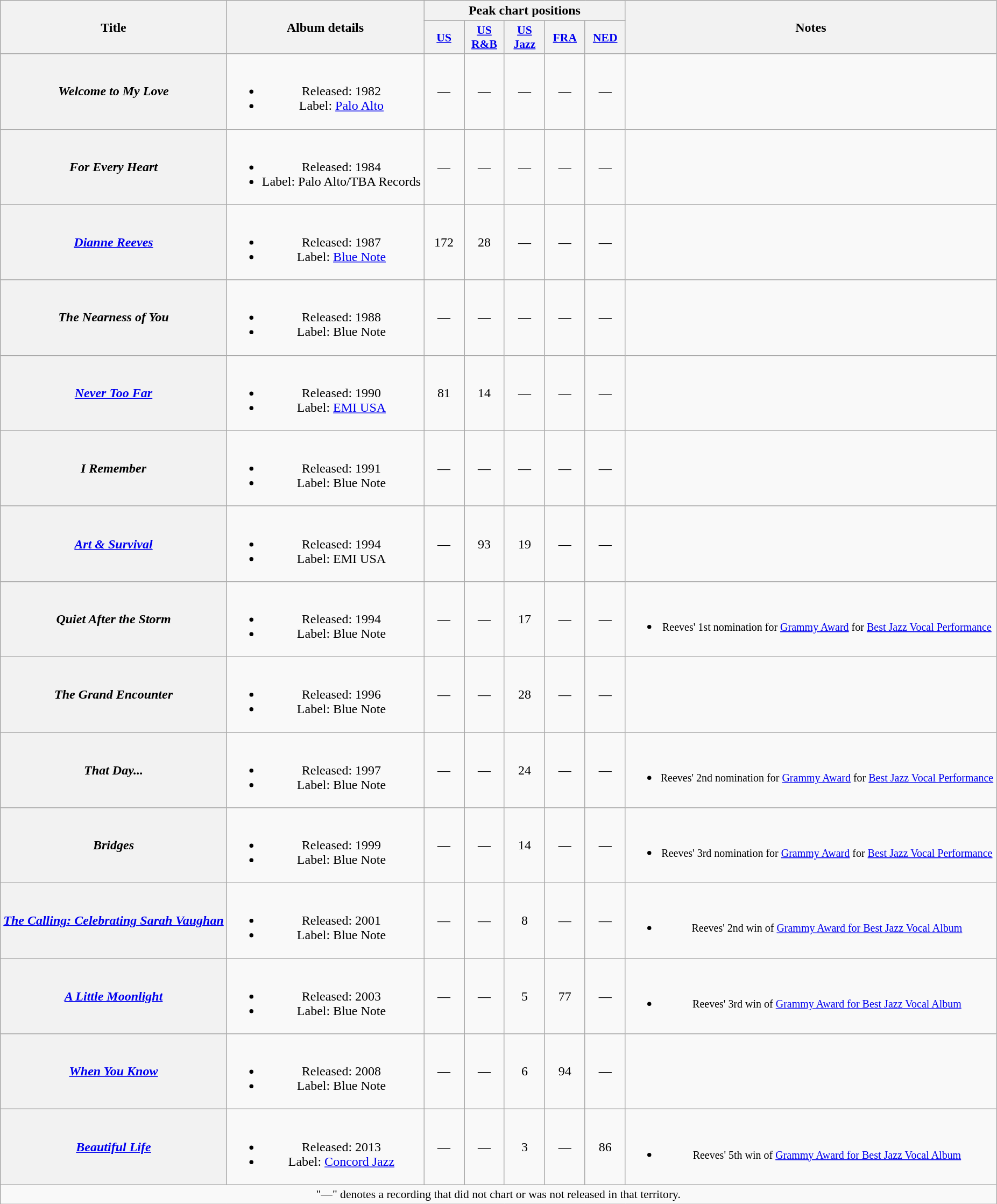<table class="wikitable plainrowheaders" style="text-align:center;">
<tr>
<th rowspan="2" scope="col">Title</th>
<th rowspan="2" scope="col">Album details</th>
<th colspan="5" scope="col">Peak chart positions</th>
<th rowspan="2" scope="col">Notes</th>
</tr>
<tr>
<th scope="col" style="width:3em;font-size:90%;"><a href='#'>US</a><br></th>
<th scope="col" style="width:3em;font-size:90%;"><a href='#'>US<br>R&B</a><br></th>
<th scope="col" style="width:3em;font-size:90%;"><a href='#'>US<br>Jazz</a><br></th>
<th scope="col" style="width:3em;font-size:90%;"><a href='#'>FRA</a><br></th>
<th scope="col" style="width:3em;font-size:90%;"><a href='#'>NED</a><br></th>
</tr>
<tr>
<th scope="row"><em>Welcome to My Love</em></th>
<td><br><ul><li>Released: 1982</li><li>Label: <a href='#'>Palo Alto</a></li></ul></td>
<td>—</td>
<td>—</td>
<td>—</td>
<td>—</td>
<td>—</td>
<td></td>
</tr>
<tr>
<th scope="row"><em>For Every Heart</em></th>
<td><br><ul><li>Released: 1984</li><li>Label: Palo Alto/TBA Records</li></ul></td>
<td>—</td>
<td>—</td>
<td>—</td>
<td>—</td>
<td>—</td>
<td></td>
</tr>
<tr>
<th scope="row"><em><a href='#'>Dianne Reeves</a></em></th>
<td><br><ul><li>Released: 1987</li><li>Label: <a href='#'>Blue Note</a></li></ul></td>
<td>172</td>
<td>28</td>
<td>—</td>
<td>—</td>
<td>—</td>
<td></td>
</tr>
<tr>
<th scope="row"><em>The Nearness of You</em></th>
<td><br><ul><li>Released: 1988</li><li>Label: Blue Note</li></ul></td>
<td>—</td>
<td>—</td>
<td>—</td>
<td>—</td>
<td>—</td>
<td></td>
</tr>
<tr>
<th scope="row"><em><a href='#'>Never Too Far</a></em></th>
<td><br><ul><li>Released: 1990</li><li>Label: <a href='#'>EMI USA</a></li></ul></td>
<td>81</td>
<td>14</td>
<td>—</td>
<td>—</td>
<td>—</td>
<td></td>
</tr>
<tr>
<th scope="row"><em>I Remember</em></th>
<td><br><ul><li>Released: 1991</li><li>Label: Blue Note</li></ul></td>
<td>—</td>
<td>—</td>
<td>—</td>
<td>—</td>
<td>—</td>
<td></td>
</tr>
<tr>
<th scope="row"><em><a href='#'>Art & Survival</a></em></th>
<td><br><ul><li>Released: 1994</li><li>Label: EMI USA</li></ul></td>
<td>—</td>
<td>93</td>
<td>19</td>
<td>—</td>
<td>—</td>
<td></td>
</tr>
<tr>
<th scope="row"><em>Quiet After the Storm</em></th>
<td><br><ul><li>Released: 1994</li><li>Label: Blue Note</li></ul></td>
<td>—</td>
<td>—</td>
<td>17</td>
<td>—</td>
<td>—</td>
<td><br><ul><li><small>Reeves' 1st nomination for <a href='#'>Grammy Award</a> for <a href='#'>Best Jazz Vocal Performance</a></small></li></ul></td>
</tr>
<tr>
<th scope="row"><em>The Grand Encounter</em></th>
<td><br><ul><li>Released: 1996</li><li>Label: Blue Note</li></ul></td>
<td>—</td>
<td>—</td>
<td>28</td>
<td>—</td>
<td>—</td>
<td></td>
</tr>
<tr>
<th scope="row"><em>That Day...</em></th>
<td><br><ul><li>Released: 1997</li><li>Label: Blue Note</li></ul></td>
<td>—</td>
<td>—</td>
<td>24</td>
<td>—</td>
<td>—</td>
<td><br><ul><li><small>Reeves' 2nd nomination for <a href='#'>Grammy Award</a> for <a href='#'>Best Jazz Vocal Performance</a></small></li></ul></td>
</tr>
<tr>
<th scope="row"><em>Bridges</em></th>
<td><br><ul><li>Released: 1999</li><li>Label: Blue Note</li></ul></td>
<td>—</td>
<td>—</td>
<td>14</td>
<td>—</td>
<td>—</td>
<td><br><ul><li><small>Reeves' 3rd nomination for <a href='#'>Grammy Award</a> for <a href='#'>Best Jazz Vocal Performance</a></small></li></ul></td>
</tr>
<tr>
<th scope="row"><em><a href='#'>The Calling: Celebrating Sarah Vaughan</a></em></th>
<td><br><ul><li>Released: 2001</li><li>Label: Blue Note</li></ul></td>
<td>—</td>
<td>—</td>
<td>8</td>
<td>—</td>
<td>—</td>
<td><br><ul><li><small>Reeves' 2nd win of <a href='#'>Grammy Award for Best Jazz Vocal Album</a></small></li></ul></td>
</tr>
<tr>
<th scope="row"><em><a href='#'>A Little Moonlight</a></em></th>
<td><br><ul><li>Released: 2003</li><li>Label: Blue Note</li></ul></td>
<td>—</td>
<td>—</td>
<td>5</td>
<td>77</td>
<td>—</td>
<td><br><ul><li><small>Reeves' 3rd win of <a href='#'>Grammy Award for Best Jazz Vocal Album</a></small></li></ul></td>
</tr>
<tr>
<th scope="row"><em><a href='#'>When You Know</a></em></th>
<td><br><ul><li>Released: 2008</li><li>Label: Blue Note</li></ul></td>
<td>—</td>
<td>—</td>
<td>6</td>
<td>94</td>
<td>—</td>
<td></td>
</tr>
<tr>
<th scope="row"><em><a href='#'>Beautiful Life</a></em></th>
<td><br><ul><li>Released: 2013</li><li>Label: <a href='#'>Concord Jazz</a></li></ul></td>
<td>—</td>
<td>—</td>
<td>3</td>
<td>—</td>
<td>86</td>
<td><br><ul><li><small>Reeves' 5th win of <a href='#'>Grammy Award for Best Jazz Vocal Album</a></small></li></ul></td>
</tr>
<tr>
<td colspan="8" style="font-size:90%">"—" denotes a recording that did not chart or was not released in that territory.</td>
</tr>
</table>
